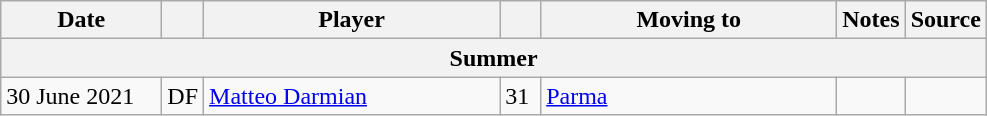<table class="wikitable sortable">
<tr>
<th style="width:100px;">Date</th>
<th style="width:20px;"></th>
<th style="width:190px;">Player</th>
<th style="width:20px;"></th>
<th style="width:190px;">Moving to</th>
<th style="width:20px;" class="unsortable">Notes</th>
<th style="width:20px;">Source</th>
</tr>
<tr>
<th colspan=7>Summer</th>
</tr>
<tr>
<td>30 June 2021</td>
<td>DF</td>
<td> <a href='#'>Matteo Darmian</a></td>
<td>31</td>
<td> <a href='#'>Parma</a></td>
<td></td>
<td></td>
</tr>
</table>
